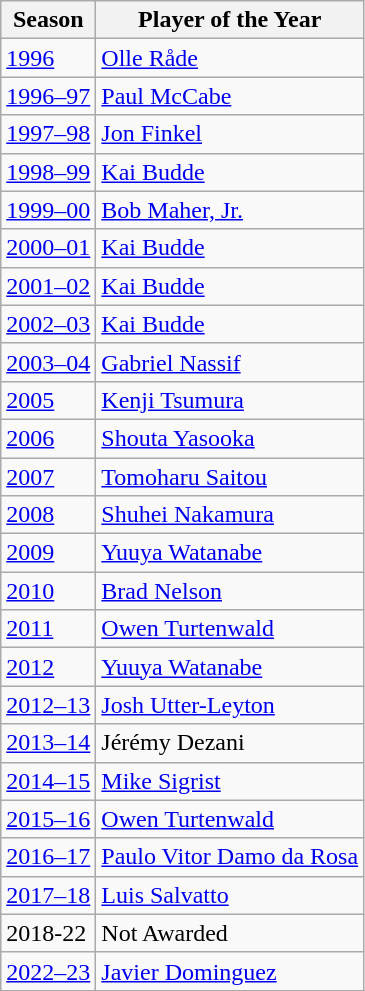<table class="wikitable">
<tr>
<th>Season</th>
<th>Player of the Year</th>
</tr>
<tr>
<td><a href='#'>1996</a></td>
<td> <a href='#'>Olle Råde</a></td>
</tr>
<tr>
<td><a href='#'>1996–97</a></td>
<td> <a href='#'>Paul McCabe</a></td>
</tr>
<tr>
<td><a href='#'>1997–98</a></td>
<td> <a href='#'>Jon Finkel</a></td>
</tr>
<tr>
<td><a href='#'>1998–99</a></td>
<td> <a href='#'>Kai Budde</a></td>
</tr>
<tr>
<td><a href='#'>1999–00</a></td>
<td> <a href='#'>Bob Maher, Jr.</a></td>
</tr>
<tr>
<td><a href='#'>2000–01</a></td>
<td> <a href='#'>Kai Budde</a></td>
</tr>
<tr>
<td><a href='#'>2001–02</a></td>
<td> <a href='#'>Kai Budde</a></td>
</tr>
<tr>
<td><a href='#'>2002–03</a></td>
<td> <a href='#'>Kai Budde</a></td>
</tr>
<tr>
<td><a href='#'>2003–04</a></td>
<td> <a href='#'>Gabriel Nassif</a></td>
</tr>
<tr>
<td><a href='#'>2005</a></td>
<td> <a href='#'>Kenji Tsumura</a></td>
</tr>
<tr>
<td><a href='#'>2006</a></td>
<td> <a href='#'>Shouta Yasooka</a></td>
</tr>
<tr>
<td><a href='#'>2007</a></td>
<td> <a href='#'>Tomoharu Saitou</a></td>
</tr>
<tr>
<td><a href='#'>2008</a></td>
<td> <a href='#'>Shuhei Nakamura</a></td>
</tr>
<tr>
<td><a href='#'>2009</a></td>
<td> <a href='#'>Yuuya Watanabe</a></td>
</tr>
<tr>
<td><a href='#'>2010</a></td>
<td> <a href='#'>Brad Nelson</a></td>
</tr>
<tr>
<td><a href='#'>2011</a></td>
<td> <a href='#'>Owen Turtenwald</a></td>
</tr>
<tr>
<td><a href='#'>2012</a></td>
<td> <a href='#'>Yuuya Watanabe</a></td>
</tr>
<tr>
<td><a href='#'>2012–13</a></td>
<td> <a href='#'>Josh Utter-Leyton</a></td>
</tr>
<tr>
<td><a href='#'>2013–14</a></td>
<td> Jérémy Dezani</td>
</tr>
<tr>
<td><a href='#'>2014–15</a></td>
<td> <a href='#'>Mike Sigrist</a></td>
</tr>
<tr>
<td><a href='#'>2015–16</a></td>
<td> <a href='#'>Owen Turtenwald</a></td>
</tr>
<tr>
<td><a href='#'>2016–17</a></td>
<td> <a href='#'>Paulo Vitor Damo da Rosa</a></td>
</tr>
<tr>
<td><a href='#'>2017–18</a></td>
<td> <a href='#'>Luis Salvatto</a></td>
</tr>
<tr>
<td>2018-22</td>
<td>Not Awarded</td>
</tr>
<tr>
<td><a href='#'>2022–23</a></td>
<td> <a href='#'>Javier Dominguez</a></td>
</tr>
</table>
